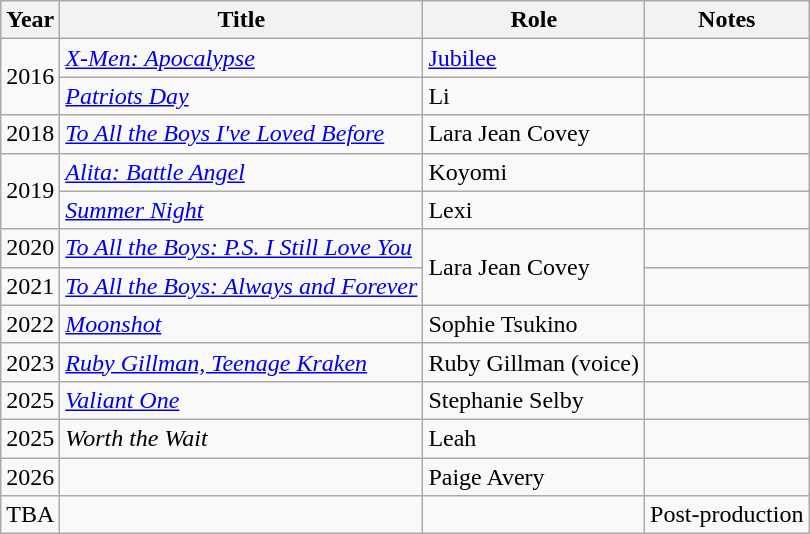<table class="wikitable plainrowheaders sortable">
<tr>
<th scope="col">Year</th>
<th scope="col">Title</th>
<th scope="col">Role</th>
<th class="unsortable">Notes</th>
</tr>
<tr>
<td rowspan="2">2016</td>
<td scope="row"><em><a href='#'>X-Men: Apocalypse</a></em></td>
<td><a href='#'>Jubilee</a></td>
<td></td>
</tr>
<tr>
<td scope="row"><em><a href='#'>Patriots Day</a></em></td>
<td>Li</td>
<td></td>
</tr>
<tr>
<td>2018</td>
<td scope="row"><em><a href='#'>To All the Boys I've Loved Before</a></em></td>
<td>Lara Jean Covey</td>
<td></td>
</tr>
<tr>
<td rowspan="2">2019</td>
<td scope="row"><em><a href='#'>Alita: Battle Angel</a></em></td>
<td>Koyomi</td>
<td></td>
</tr>
<tr>
<td scope="row"><em><a href='#'>Summer Night</a></em></td>
<td>Lexi</td>
<td></td>
</tr>
<tr>
<td>2020</td>
<td scope="row"><em><a href='#'>To All the Boys: P.S. I Still Love You</a></em></td>
<td rowspan="2">Lara Jean Covey</td>
<td></td>
</tr>
<tr>
<td>2021</td>
<td scope="row"><em><a href='#'>To All the Boys: Always and Forever</a></em></td>
<td></td>
</tr>
<tr>
<td>2022</td>
<td scope="row"><em><a href='#'>Moonshot</a></em></td>
<td>Sophie Tsukino</td>
<td></td>
</tr>
<tr>
<td>2023</td>
<td scope="row"><em><a href='#'>Ruby Gillman, Teenage Kraken</a></em></td>
<td>Ruby Gillman (voice)</td>
<td></td>
</tr>
<tr>
<td>2025</td>
<td scope="row"><em><a href='#'>Valiant One</a></em></td>
<td>Stephanie Selby</td>
<td></td>
</tr>
<tr>
<td>2025</td>
<td scope="row"><em>Worth the Wait</em></td>
<td>Leah</td>
<td></td>
</tr>
<tr>
<td>2026</td>
<td></td>
<td>Paige Avery</td>
<td></td>
</tr>
<tr>
<td>TBA</td>
<td></td>
<td></td>
<td>Post-production</td>
</tr>
</table>
